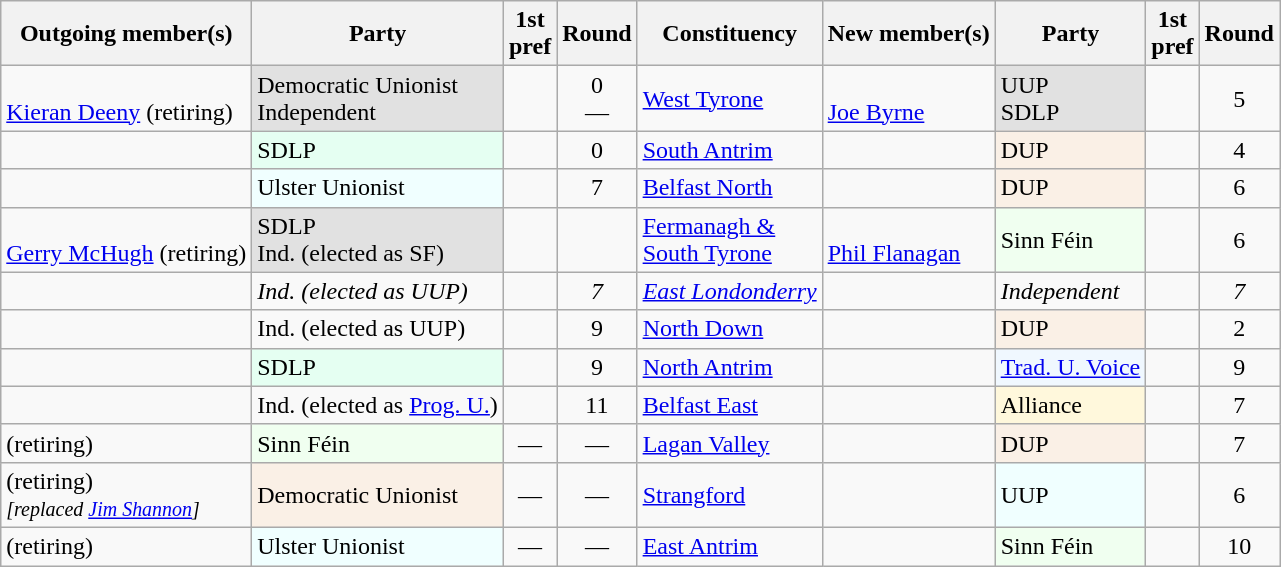<table class = "wikitable sortable">
<tr>
<th>Outgoing member(s)</th>
<th>Party</th>
<th>1st<br> pref<br></th>
<th>Round <br></th>
<th>Constituency<br></th>
<th>New member(s)<br></th>
<th>Party</th>
<th>1st<br> pref<br></th>
<th>Round <br></th>
</tr>
<tr>
<td><br><a href='#'>Kieran Deeny</a> (retiring)</td>
<td style="background:#e1e1e1;">Democratic Unionist<br>Independent</td>
<td align="right"></td>
<td style="text-align:center;">0<br>—</td>
<td><a href='#'>West Tyrone</a></td>
<td><br><a href='#'>Joe Byrne</a></td>
<td style="background:#e1e1e1;">UUP <br> SDLP</td>
<td align="right"></td>
<td style="text-align:center;">5</td>
</tr>
<tr>
<td></td>
<td style="background:#e5fff2;">SDLP</td>
<td align="right"></td>
<td style="text-align:center;">0</td>
<td><a href='#'>South Antrim</a></td>
<td></td>
<td style="background:linen;">DUP</td>
<td align="right"></td>
<td style="text-align:center;">4</td>
</tr>
<tr>
<td></td>
<td style="background:azure;">Ulster Unionist</td>
<td align="right"></td>
<td style="text-align:center;">7</td>
<td><a href='#'>Belfast North</a></td>
<td></td>
<td style="background:linen;">DUP</td>
<td align="right"></td>
<td style="text-align:center;">6</td>
</tr>
<tr>
<td><br><a href='#'>Gerry McHugh</a> (retiring)</td>
<td style="background:#e1e1e1;">SDLP<br>Ind. (elected as SF)</td>
<td align="right"></td>
<td style="text-align:center;"></td>
<td><a href='#'>Fermanagh & <br> South Tyrone</a></td>
<td><br><a href='#'>Phil Flanagan</a></td>
<td style="background:honeydew;">Sinn Féin</td>
<td align="right"></td>
<td style="text-align:center;">6</td>
</tr>
<tr>
<td><em></em></td>
<td><em>	Ind. (elected as UUP)</em></td>
<td align="right"><em></em></td>
<td style="text-align:center;"><em>7</em></td>
<td><em><a href='#'>East Londonderry</a></em></td>
<td><em></em></td>
<td><em>Independent</em></td>
<td align="right"><em></em></td>
<td style="text-align:center;"><em>	7</em></td>
</tr>
<tr>
<td></td>
<td>Ind. (elected as UUP)</td>
<td align="right"></td>
<td style="text-align:center;">9</td>
<td><a href='#'>North Down</a></td>
<td></td>
<td style="background:linen;">DUP</td>
<td align="right"></td>
<td style="text-align:center;">2</td>
</tr>
<tr>
<td></td>
<td style="background:#e5fff2;">SDLP</td>
<td align="right"></td>
<td style="text-align:center;">9</td>
<td><a href='#'>North Antrim</a></td>
<td></td>
<td style="background:aliceblue;"><a href='#'>Trad. U. Voice</a></td>
<td align="right"></td>
<td style="text-align:center;">9</td>
</tr>
<tr>
<td></td>
<td>Ind. (elected as <a href='#'>Prog. U.</a>)</td>
<td align=right></td>
<td style="text-align:center;">11</td>
<td><a href='#'>Belfast East</a></td>
<td></td>
<td style="background:cornsilk;">Alliance</td>
<td align="right"></td>
<td style="text-align:center;">7</td>
</tr>
<tr>
<td> (retiring)</td>
<td style="background:honeydew;">Sinn Féin</td>
<td style="text-align:center;">—</td>
<td style="text-align:center;">—</td>
<td><a href='#'>Lagan Valley</a></td>
<td></td>
<td style="background:linen;">DUP</td>
<td align="right"></td>
<td style="text-align:center;">7</td>
</tr>
<tr>
<td> (retiring)<br><em><small>[replaced <a href='#'>Jim Shannon</a>]</small></em></td>
<td style="background:Linen;">Democratic Unionist</td>
<td style="text-align:center;">—</td>
<td style="text-align:center;">—</td>
<td><a href='#'>Strangford</a></td>
<td></td>
<td style="background:azure;">UUP</td>
<td align="right"></td>
<td style="text-align:center;">6</td>
</tr>
<tr>
<td> (retiring)</td>
<td style="background:azure;">Ulster Unionist</td>
<td style="text-align:center;">—</td>
<td style="text-align:center;">—</td>
<td><a href='#'>East Antrim</a></td>
<td></td>
<td style="background:honeydew;">Sinn Féin</td>
<td align="right"></td>
<td style="text-align:center;">10</td>
</tr>
</table>
